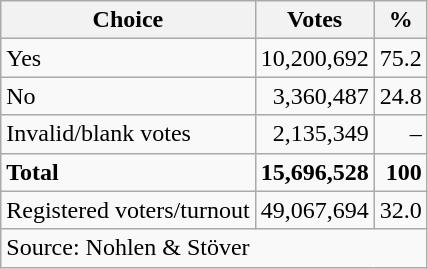<table class=wikitable style=text-align:right>
<tr>
<th>Choice</th>
<th>Votes</th>
<th>%</th>
</tr>
<tr>
<td align=left>Yes</td>
<td>10,200,692</td>
<td>75.2</td>
</tr>
<tr>
<td align=left>No</td>
<td>3,360,487</td>
<td>24.8</td>
</tr>
<tr>
<td align=left>Invalid/blank votes</td>
<td>2,135,349</td>
<td>–</td>
</tr>
<tr>
<td align=left><strong>Total</strong></td>
<td><strong>15,696,528</strong></td>
<td><strong>100</strong></td>
</tr>
<tr>
<td align=left>Registered voters/turnout</td>
<td>49,067,694</td>
<td>32.0</td>
</tr>
<tr>
<td align=left colspan=3>Source: Nohlen & Stöver</td>
</tr>
</table>
